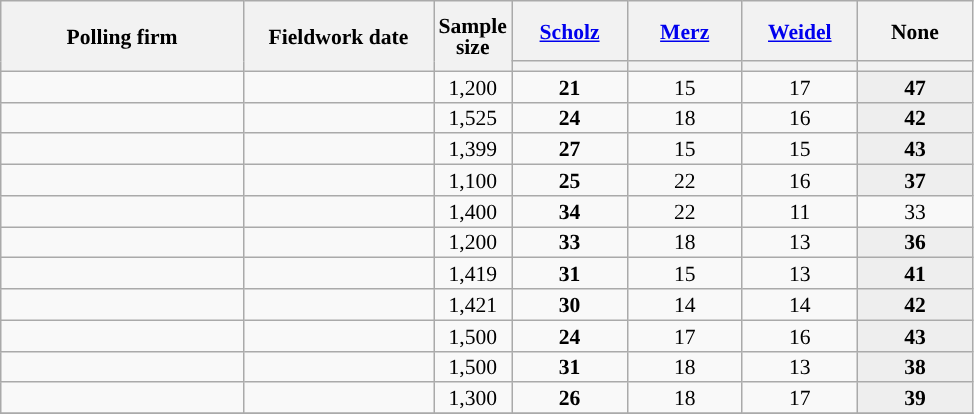<table class="wikitable sortable mw-datatable" style="text-align:center;font-size:90%;line-height:14px;">
<tr style="height:40px;">
<th style="width:155px;" rowspan="2">Polling firm</th>
<th style="width:120px;" rowspan="2">Fieldwork date</th>
<th style="width: 35px;" rowspan="2">Sample<br>size</th>
<th class="unsortable" style="width:70px;"><a href='#'>Scholz</a><br></th>
<th class="unsortable" style="width:70px;"><a href='#'>Merz</a><br></th>
<th class="unsortable" style="width:70px;"><a href='#'>Weidel</a><br></th>
<th class="unsortable" style="width:70px;">None</th>
</tr>
<tr>
<th style="background:"></th>
<th style="background:"></th>
<th style="background:"></th>
<th style="background:"></th>
</tr>
<tr>
<td></td>
<td></td>
<td>1,200</td>
<td><strong>21</strong></td>
<td>15</td>
<td>17</td>
<td style="background:#EEEEEE;"><strong>47</strong></td>
</tr>
<tr>
<td></td>
<td></td>
<td>1,525</td>
<td><strong>24</strong></td>
<td>18</td>
<td>16</td>
<td style="background:#EEEEEE;"><strong>42</strong></td>
</tr>
<tr>
<td></td>
<td></td>
<td>1,399</td>
<td><strong>27</strong></td>
<td>15</td>
<td>15</td>
<td style="background:#EEEEEE;"><strong>43</strong></td>
</tr>
<tr>
<td></td>
<td></td>
<td>1,100</td>
<td><strong>25</strong></td>
<td>22</td>
<td>16</td>
<td style="background:#EEEEEE;"><strong>37</strong></td>
</tr>
<tr>
<td></td>
<td></td>
<td>1,400</td>
<td><strong>34</strong></td>
<td>22</td>
<td>11</td>
<td>33</td>
</tr>
<tr>
<td></td>
<td></td>
<td>1,200</td>
<td><strong>33</strong></td>
<td>18</td>
<td>13</td>
<td style="background:#EEEEEE;"><strong>36</strong></td>
</tr>
<tr>
<td></td>
<td></td>
<td>1,419</td>
<td><strong>31</strong></td>
<td>15</td>
<td>13</td>
<td style="background:#EEEEEE;"><strong>41</strong></td>
</tr>
<tr>
<td></td>
<td></td>
<td>1,421</td>
<td><strong>30</strong></td>
<td>14</td>
<td>14</td>
<td style="background:#EEEEEE;"><strong>42</strong></td>
</tr>
<tr>
<td></td>
<td></td>
<td>1,500</td>
<td><strong>24</strong></td>
<td>17</td>
<td>16</td>
<td style="background:#EEEEEE;"><strong>43</strong></td>
</tr>
<tr>
<td></td>
<td></td>
<td>1,500</td>
<td><strong>31</strong></td>
<td>18</td>
<td>13</td>
<td style="background:#EEEEEE;"><strong>38</strong></td>
</tr>
<tr>
<td></td>
<td></td>
<td>1,300</td>
<td><strong>26</strong></td>
<td>18</td>
<td>17</td>
<td style="background:#EEEEEE;"><strong>39</strong></td>
</tr>
<tr>
</tr>
</table>
